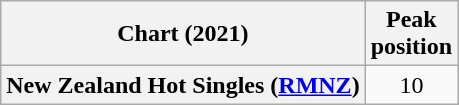<table class="wikitable sortable plainrowheaders" style="text-align:center">
<tr>
<th scope="col">Chart (2021)</th>
<th scope="col">Peak<br>position</th>
</tr>
<tr>
<th scope="row">New Zealand Hot Singles (<a href='#'>RMNZ</a>)</th>
<td>10</td>
</tr>
</table>
